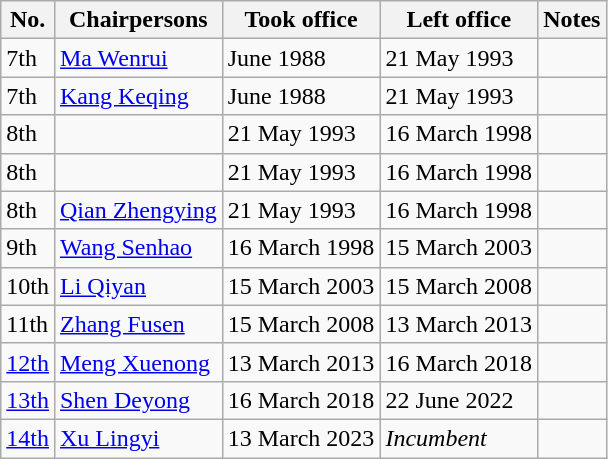<table class="wikitable">
<tr>
<th>No.</th>
<th>Chairpersons</th>
<th>Took office</th>
<th>Left office</th>
<th>Notes</th>
</tr>
<tr>
<td>7th</td>
<td><a href='#'>Ma Wenrui</a></td>
<td>June 1988</td>
<td>21 May 1993</td>
<td></td>
</tr>
<tr>
<td>7th</td>
<td><a href='#'>Kang Keqing</a></td>
<td>June 1988</td>
<td>21 May 1993</td>
<td></td>
</tr>
<tr>
<td>8th</td>
<td></td>
<td>21 May 1993</td>
<td>16 March 1998</td>
<td></td>
</tr>
<tr>
<td>8th</td>
<td></td>
<td>21 May 1993</td>
<td>16 March 1998</td>
<td></td>
</tr>
<tr>
<td>8th</td>
<td><a href='#'>Qian Zhengying</a></td>
<td>21 May 1993</td>
<td>16 March 1998</td>
<td></td>
</tr>
<tr>
<td>9th</td>
<td><a href='#'>Wang Senhao</a></td>
<td>16 March 1998</td>
<td>15 March 2003</td>
<td></td>
</tr>
<tr>
<td>10th</td>
<td><a href='#'>Li Qiyan</a></td>
<td>15 March 2003</td>
<td>15 March 2008</td>
<td></td>
</tr>
<tr>
<td>11th</td>
<td><a href='#'>Zhang Fusen</a></td>
<td>15 March 2008</td>
<td>13 March 2013</td>
<td></td>
</tr>
<tr>
<td><a href='#'>12th</a></td>
<td><a href='#'>Meng Xuenong</a></td>
<td>13 March 2013</td>
<td>16 March 2018</td>
<td></td>
</tr>
<tr>
<td><a href='#'>13th</a></td>
<td><a href='#'>Shen Deyong</a></td>
<td>16 March 2018</td>
<td>22 June 2022</td>
<td></td>
</tr>
<tr>
<td><a href='#'>14th</a></td>
<td><a href='#'>Xu Lingyi</a></td>
<td>13 March 2023</td>
<td><em>Incumbent</em></td>
<td></td>
</tr>
</table>
